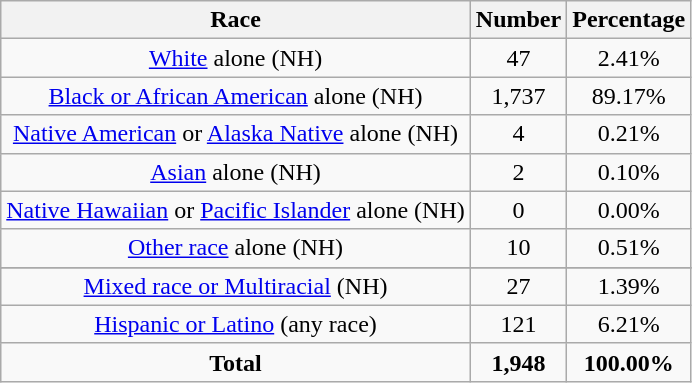<table class="wikitable" style="text-align:center;">
<tr>
<th>Race</th>
<th>Number</th>
<th>Percentage</th>
</tr>
<tr>
<td><a href='#'>White</a> alone (NH)</td>
<td>47</td>
<td>2.41%</td>
</tr>
<tr>
<td><a href='#'>Black or African American</a> alone (NH)</td>
<td>1,737</td>
<td>89.17%</td>
</tr>
<tr>
<td><a href='#'>Native American</a> or <a href='#'>Alaska Native</a> alone (NH)</td>
<td>4</td>
<td>0.21%</td>
</tr>
<tr>
<td><a href='#'>Asian</a> alone (NH)</td>
<td>2</td>
<td>0.10%</td>
</tr>
<tr>
<td><a href='#'>Native Hawaiian</a> or <a href='#'>Pacific Islander</a> alone (NH)</td>
<td>0</td>
<td>0.00%</td>
</tr>
<tr>
<td><a href='#'>Other race</a> alone (NH)</td>
<td>10</td>
<td>0.51%</td>
</tr>
<tr>
</tr>
<tr>
<td><a href='#'>Mixed race or Multiracial</a> (NH)</td>
<td>27</td>
<td>1.39%</td>
</tr>
<tr>
<td><a href='#'>Hispanic or Latino</a> (any race)</td>
<td>121</td>
<td>6.21%</td>
</tr>
<tr>
<td><strong>Total</strong></td>
<td><strong>1,948</strong></td>
<td><strong>100.00%</strong></td>
</tr>
</table>
